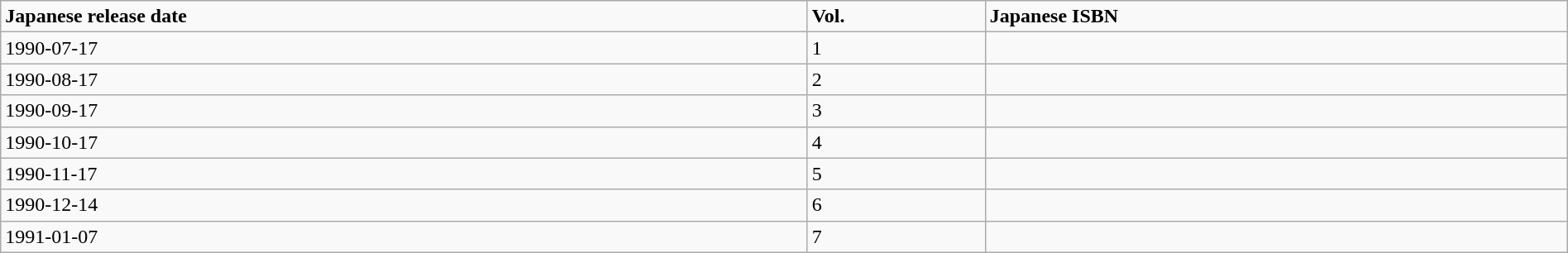<table class="wikitable" width="100%">
<tr>
<td><strong>Japanese release date</strong></td>
<td><strong>Vol.</strong></td>
<td><strong>Japanese ISBN</strong></td>
</tr>
<tr>
<td>1990-07-17</td>
<td>1</td>
<td></td>
</tr>
<tr>
<td>1990-08-17</td>
<td>2</td>
<td></td>
</tr>
<tr>
<td>1990-09-17</td>
<td>3</td>
<td></td>
</tr>
<tr>
<td>1990-10-17</td>
<td>4</td>
<td></td>
</tr>
<tr>
<td>1990-11-17</td>
<td>5</td>
<td></td>
</tr>
<tr>
<td>1990-12-14</td>
<td>6</td>
<td></td>
</tr>
<tr>
<td>1991-01-07</td>
<td>7</td>
<td></td>
</tr>
</table>
